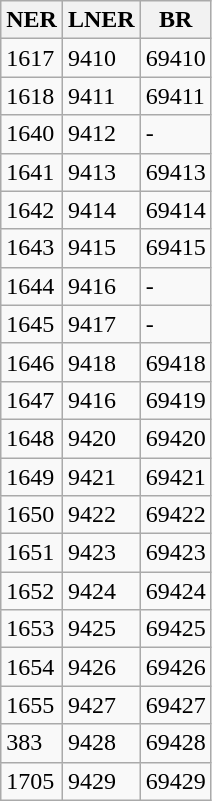<table class="wikitable">
<tr>
<th>NER</th>
<th>LNER</th>
<th>BR</th>
</tr>
<tr>
<td>1617</td>
<td>9410</td>
<td>69410</td>
</tr>
<tr>
<td>1618</td>
<td>9411</td>
<td>69411</td>
</tr>
<tr>
<td>1640</td>
<td>9412</td>
<td>-</td>
</tr>
<tr>
<td>1641</td>
<td>9413</td>
<td>69413</td>
</tr>
<tr>
<td>1642</td>
<td>9414</td>
<td>69414</td>
</tr>
<tr>
<td>1643</td>
<td>9415</td>
<td>69415</td>
</tr>
<tr>
<td>1644</td>
<td>9416</td>
<td>-</td>
</tr>
<tr>
<td>1645</td>
<td>9417</td>
<td>-</td>
</tr>
<tr>
<td>1646</td>
<td>9418</td>
<td>69418</td>
</tr>
<tr>
<td>1647</td>
<td>9416</td>
<td>69419</td>
</tr>
<tr>
<td>1648</td>
<td>9420</td>
<td>69420</td>
</tr>
<tr>
<td>1649</td>
<td>9421</td>
<td>69421</td>
</tr>
<tr>
<td>1650</td>
<td>9422</td>
<td>69422</td>
</tr>
<tr>
<td>1651</td>
<td>9423</td>
<td>69423</td>
</tr>
<tr>
<td>1652</td>
<td>9424</td>
<td>69424</td>
</tr>
<tr>
<td>1653</td>
<td>9425</td>
<td>69425</td>
</tr>
<tr>
<td>1654</td>
<td>9426</td>
<td>69426</td>
</tr>
<tr>
<td>1655</td>
<td>9427</td>
<td>69427</td>
</tr>
<tr>
<td>383</td>
<td>9428</td>
<td>69428</td>
</tr>
<tr>
<td>1705</td>
<td>9429</td>
<td>69429</td>
</tr>
</table>
